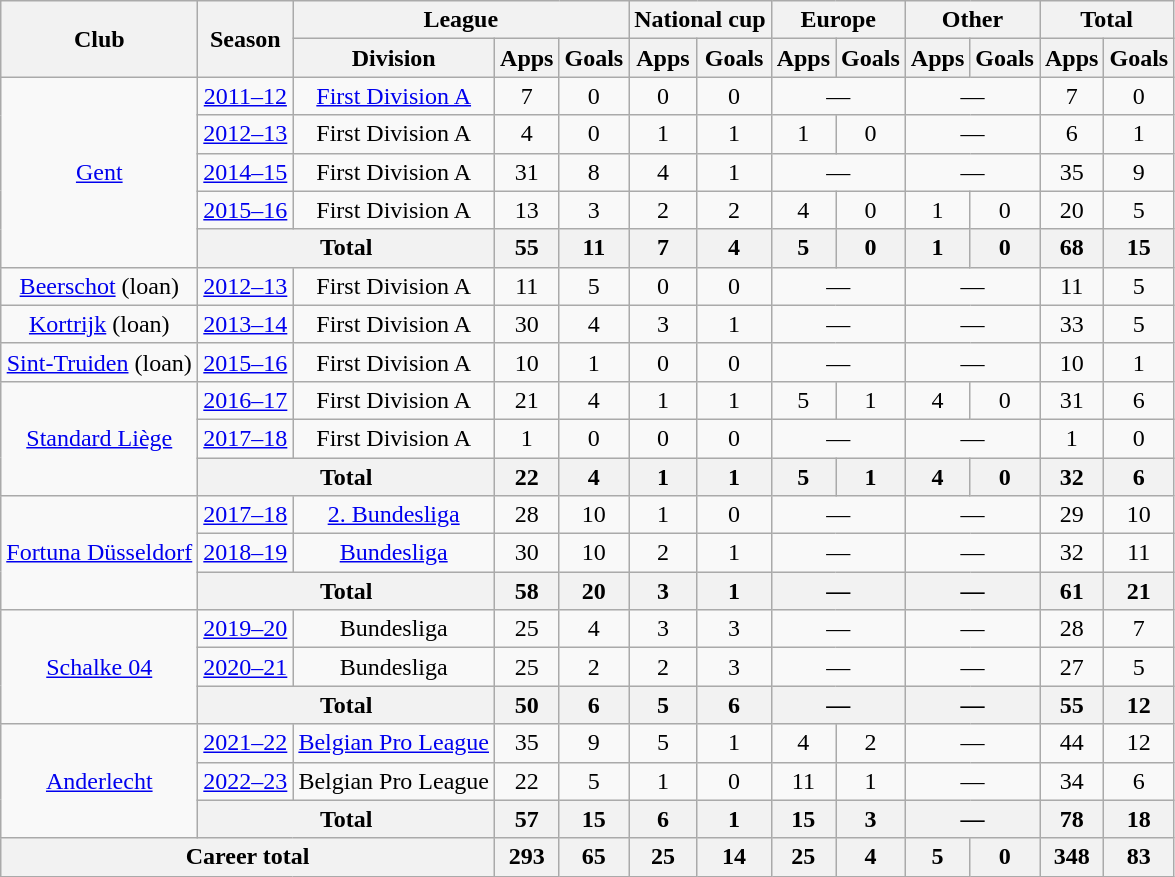<table class="wikitable" style="text-align:center">
<tr>
<th rowspan="2">Club</th>
<th rowspan="2">Season</th>
<th colspan="3">League</th>
<th colspan="2">National cup</th>
<th colspan="2">Europe</th>
<th colspan="2">Other</th>
<th colspan="2">Total</th>
</tr>
<tr>
<th>Division</th>
<th>Apps</th>
<th>Goals</th>
<th>Apps</th>
<th>Goals</th>
<th>Apps</th>
<th>Goals</th>
<th>Apps</th>
<th>Goals</th>
<th>Apps</th>
<th>Goals</th>
</tr>
<tr>
<td rowspan="5"><a href='#'>Gent</a></td>
<td><a href='#'>2011–12</a></td>
<td><a href='#'>First Division A</a></td>
<td>7</td>
<td>0</td>
<td>0</td>
<td>0</td>
<td colspan="2">—</td>
<td colspan="2">—</td>
<td>7</td>
<td>0</td>
</tr>
<tr>
<td><a href='#'>2012–13</a></td>
<td>First Division A</td>
<td>4</td>
<td>0</td>
<td>1</td>
<td>1</td>
<td>1</td>
<td>0</td>
<td colspan="2">—</td>
<td>6</td>
<td>1</td>
</tr>
<tr>
<td><a href='#'>2014–15</a></td>
<td>First Division A</td>
<td>31</td>
<td>8</td>
<td>4</td>
<td>1</td>
<td colspan="2">—</td>
<td colspan="2">—</td>
<td>35</td>
<td>9</td>
</tr>
<tr>
<td><a href='#'>2015–16</a></td>
<td>First Division A</td>
<td>13</td>
<td>3</td>
<td>2</td>
<td>2</td>
<td>4</td>
<td>0</td>
<td>1</td>
<td>0</td>
<td>20</td>
<td>5</td>
</tr>
<tr>
<th colspan="2">Total</th>
<th>55</th>
<th>11</th>
<th>7</th>
<th>4</th>
<th>5</th>
<th>0</th>
<th>1</th>
<th>0</th>
<th>68</th>
<th>15</th>
</tr>
<tr>
<td><a href='#'>Beerschot</a> (loan)</td>
<td><a href='#'>2012–13</a></td>
<td>First Division A</td>
<td>11</td>
<td>5</td>
<td>0</td>
<td>0</td>
<td colspan="2">—</td>
<td colspan="2">—</td>
<td>11</td>
<td>5</td>
</tr>
<tr>
<td><a href='#'>Kortrijk</a> (loan)</td>
<td><a href='#'>2013–14</a></td>
<td>First Division A</td>
<td>30</td>
<td>4</td>
<td>3</td>
<td>1</td>
<td colspan="2">—</td>
<td colspan="2">—</td>
<td>33</td>
<td>5</td>
</tr>
<tr>
<td><a href='#'>Sint-Truiden</a> (loan)</td>
<td><a href='#'>2015–16</a></td>
<td>First Division A</td>
<td>10</td>
<td>1</td>
<td>0</td>
<td>0</td>
<td colspan="2">—</td>
<td colspan="2">—</td>
<td>10</td>
<td>1</td>
</tr>
<tr>
<td rowspan="3"><a href='#'>Standard Liège</a></td>
<td><a href='#'>2016–17</a></td>
<td>First Division A</td>
<td>21</td>
<td>4</td>
<td>1</td>
<td>1</td>
<td>5</td>
<td>1</td>
<td>4</td>
<td>0</td>
<td>31</td>
<td>6</td>
</tr>
<tr>
<td><a href='#'>2017–18</a></td>
<td>First Division A</td>
<td>1</td>
<td>0</td>
<td>0</td>
<td>0</td>
<td colspan="2">—</td>
<td colspan="2">—</td>
<td>1</td>
<td>0</td>
</tr>
<tr>
<th colspan="2">Total</th>
<th>22</th>
<th>4</th>
<th>1</th>
<th>1</th>
<th>5</th>
<th>1</th>
<th>4</th>
<th>0</th>
<th>32</th>
<th>6</th>
</tr>
<tr>
<td rowspan="3"><a href='#'>Fortuna Düsseldorf</a></td>
<td><a href='#'>2017–18</a></td>
<td><a href='#'>2. Bundesliga</a></td>
<td>28</td>
<td>10</td>
<td>1</td>
<td>0</td>
<td colspan="2">—</td>
<td colspan="2">—</td>
<td>29</td>
<td>10</td>
</tr>
<tr>
<td><a href='#'>2018–19</a></td>
<td><a href='#'>Bundesliga</a></td>
<td>30</td>
<td>10</td>
<td>2</td>
<td>1</td>
<td colspan="2">—</td>
<td colspan="2">—</td>
<td>32</td>
<td>11</td>
</tr>
<tr>
<th colspan="2">Total</th>
<th>58</th>
<th>20</th>
<th>3</th>
<th>1</th>
<th colspan="2">—</th>
<th colspan="2">—</th>
<th>61</th>
<th>21</th>
</tr>
<tr>
<td rowspan="3"><a href='#'>Schalke 04</a></td>
<td><a href='#'>2019–20</a></td>
<td>Bundesliga</td>
<td>25</td>
<td>4</td>
<td>3</td>
<td>3</td>
<td colspan="2">—</td>
<td colspan="2">—</td>
<td>28</td>
<td>7</td>
</tr>
<tr>
<td><a href='#'>2020–21</a></td>
<td>Bundesliga</td>
<td>25</td>
<td>2</td>
<td>2</td>
<td>3</td>
<td colspan="2">—</td>
<td colspan="2">—</td>
<td>27</td>
<td>5</td>
</tr>
<tr>
<th colspan="2">Total</th>
<th>50</th>
<th>6</th>
<th>5</th>
<th>6</th>
<th colspan="2">—</th>
<th colspan="2">—</th>
<th>55</th>
<th>12</th>
</tr>
<tr>
<td rowspan="3"><a href='#'>Anderlecht</a></td>
<td><a href='#'>2021–22</a></td>
<td><a href='#'>Belgian Pro League</a></td>
<td>35</td>
<td>9</td>
<td>5</td>
<td>1</td>
<td>4</td>
<td>2</td>
<td colspan="2">—</td>
<td>44</td>
<td>12</td>
</tr>
<tr>
<td><a href='#'>2022–23</a></td>
<td>Belgian Pro League</td>
<td>22</td>
<td>5</td>
<td>1</td>
<td>0</td>
<td>11</td>
<td>1</td>
<td colspan="2">—</td>
<td>34</td>
<td>6</td>
</tr>
<tr>
<th colspan="2">Total</th>
<th>57</th>
<th>15</th>
<th>6</th>
<th>1</th>
<th>15</th>
<th>3</th>
<th colspan="2">—</th>
<th>78</th>
<th>18</th>
</tr>
<tr>
<th colspan="3">Career total</th>
<th>293</th>
<th>65</th>
<th>25</th>
<th>14</th>
<th>25</th>
<th>4</th>
<th>5</th>
<th>0</th>
<th>348</th>
<th>83</th>
</tr>
</table>
